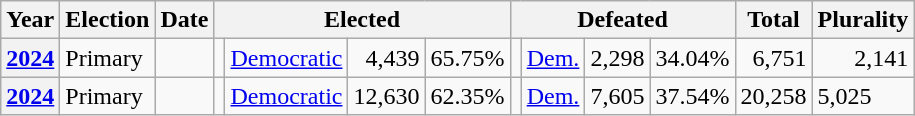<table class="wikitable">
<tr>
<th>Year</th>
<th>Election</th>
<th>Date</th>
<th colspan="4">Elected</th>
<th colspan="4">Defeated</th>
<th>Total</th>
<th>Plurality</th>
</tr>
<tr>
<th valign="top"><a href='#'>2024</a><br></th>
<td valign="top">Primary</td>
<td valign="top"></td>
<td valign="top"></td>
<td valign="top" ><a href='#'>Democratic</a></td>
<td align="right" valign="top">4,439</td>
<td align="right" valign="top">65.75%</td>
<td valign="top"></td>
<td valign="top" ><a href='#'>Dem.</a></td>
<td align="right" valign="top">2,298</td>
<td align="right" valign="top">34.04%</td>
<td align="right" valign="top">6,751</td>
<td align="right" valign="top">2,141</td>
</tr>
<tr>
<th><a href='#'>2024</a></th>
<td>Primary</td>
<td></td>
<td></td>
<td valign="top" ><a href='#'>Democratic</a></td>
<td>12,630</td>
<td>62.35%</td>
<td></td>
<td valign="top" ><a href='#'>Dem.</a></td>
<td>7,605</td>
<td>37.54%</td>
<td>20,258</td>
<td>5,025</td>
</tr>
</table>
